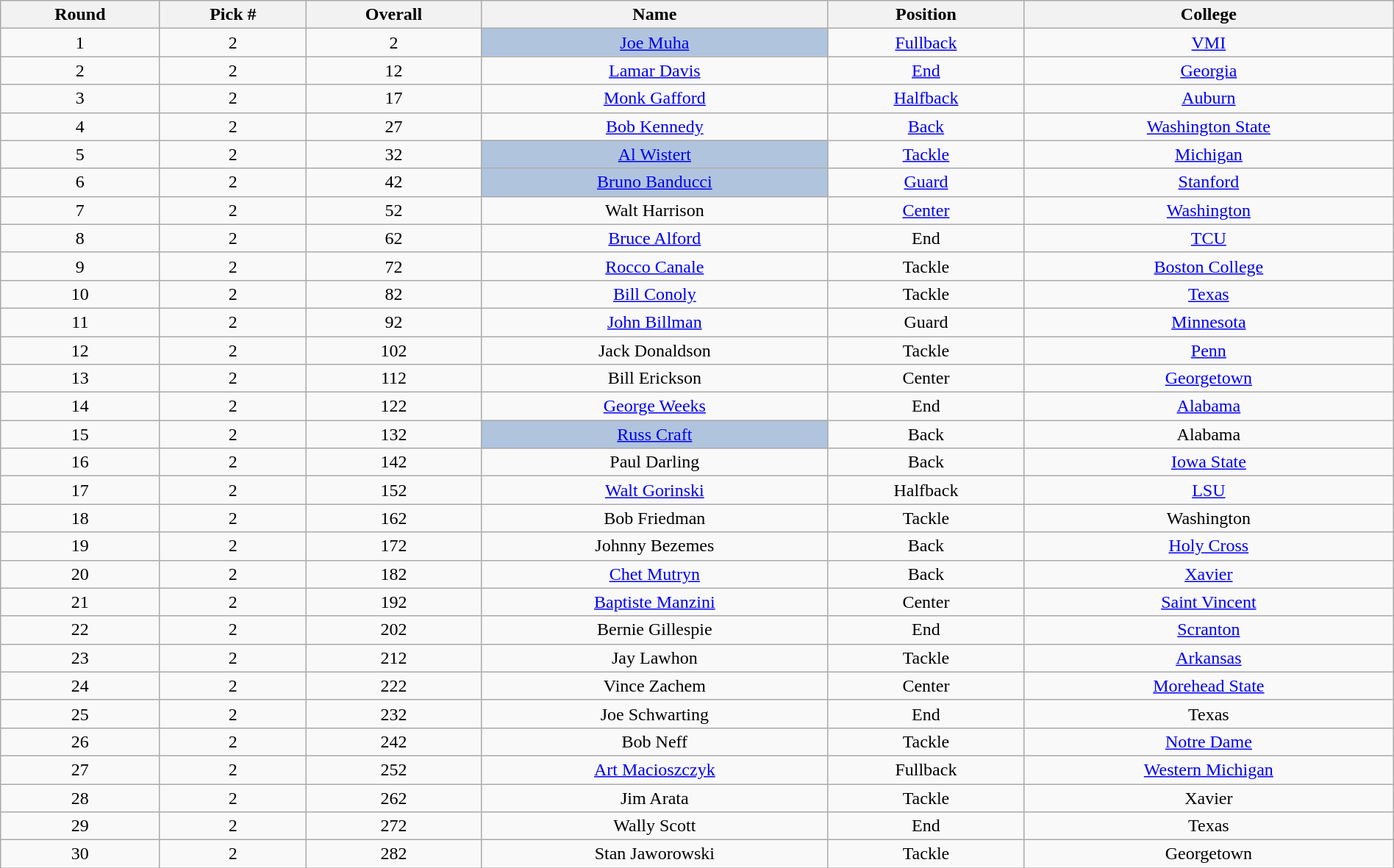<table class="wikitable sortable sortable" style="width: 100%; text-align:center">
<tr>
<th>Round</th>
<th>Pick #</th>
<th>Overall</th>
<th>Name</th>
<th>Position</th>
<th>College</th>
</tr>
<tr>
<td>1</td>
<td>2</td>
<td>2</td>
<td bgcolor=lightsteelblue><a href='#'>Joe Muha</a></td>
<td><a href='#'>Fullback</a></td>
<td><a href='#'>VMI</a></td>
</tr>
<tr>
<td>2</td>
<td>2</td>
<td>12</td>
<td><a href='#'>Lamar Davis</a></td>
<td><a href='#'>End</a></td>
<td><a href='#'>Georgia</a></td>
</tr>
<tr>
<td>3</td>
<td>2</td>
<td>17</td>
<td><a href='#'>Monk Gafford</a></td>
<td><a href='#'>Halfback</a></td>
<td><a href='#'>Auburn</a></td>
</tr>
<tr>
<td>4</td>
<td>2</td>
<td>27</td>
<td><a href='#'>Bob Kennedy</a></td>
<td><a href='#'>Back</a></td>
<td><a href='#'>Washington State</a></td>
</tr>
<tr>
<td>5</td>
<td>2</td>
<td>32</td>
<td bgcolor=lightsteelblue><a href='#'>Al Wistert</a></td>
<td><a href='#'>Tackle</a></td>
<td><a href='#'>Michigan</a></td>
</tr>
<tr>
<td>6</td>
<td>2</td>
<td>42</td>
<td bgcolor=lightsteelblue><a href='#'>Bruno Banducci</a></td>
<td><a href='#'>Guard</a></td>
<td><a href='#'>Stanford</a></td>
</tr>
<tr>
<td>7</td>
<td>2</td>
<td>52</td>
<td>Walt Harrison</td>
<td><a href='#'>Center</a></td>
<td><a href='#'>Washington</a></td>
</tr>
<tr>
<td>8</td>
<td>2</td>
<td>62</td>
<td><a href='#'>Bruce Alford</a></td>
<td>End</td>
<td><a href='#'>TCU</a></td>
</tr>
<tr>
<td>9</td>
<td>2</td>
<td>72</td>
<td><a href='#'>Rocco Canale</a></td>
<td>Tackle</td>
<td><a href='#'>Boston College</a></td>
</tr>
<tr>
<td>10</td>
<td>2</td>
<td>82</td>
<td><a href='#'>Bill Conoly</a></td>
<td>Tackle</td>
<td><a href='#'>Texas</a></td>
</tr>
<tr>
<td>11</td>
<td>2</td>
<td>92</td>
<td><a href='#'>John Billman</a></td>
<td>Guard</td>
<td><a href='#'>Minnesota</a></td>
</tr>
<tr>
<td>12</td>
<td>2</td>
<td>102</td>
<td>Jack Donaldson</td>
<td>Tackle</td>
<td><a href='#'>Penn</a></td>
</tr>
<tr>
<td>13</td>
<td>2</td>
<td>112</td>
<td>Bill Erickson</td>
<td>Center</td>
<td><a href='#'>Georgetown</a></td>
</tr>
<tr>
<td>14</td>
<td>2</td>
<td>122</td>
<td><a href='#'>George Weeks</a></td>
<td>End</td>
<td><a href='#'>Alabama</a></td>
</tr>
<tr>
<td>15</td>
<td>2</td>
<td>132</td>
<td bgcolor=lightsteelblue><a href='#'>Russ Craft</a></td>
<td>Back</td>
<td>Alabama</td>
</tr>
<tr>
<td>16</td>
<td>2</td>
<td>142</td>
<td>Paul Darling</td>
<td>Back</td>
<td><a href='#'>Iowa State</a></td>
</tr>
<tr>
<td>17</td>
<td>2</td>
<td>152</td>
<td><a href='#'>Walt Gorinski</a></td>
<td>Halfback</td>
<td><a href='#'>LSU</a></td>
</tr>
<tr>
<td>18</td>
<td>2</td>
<td>162</td>
<td>Bob Friedman</td>
<td>Tackle</td>
<td>Washington</td>
</tr>
<tr>
<td>19</td>
<td>2</td>
<td>172</td>
<td>Johnny Bezemes</td>
<td>Back</td>
<td><a href='#'>Holy Cross</a></td>
</tr>
<tr>
<td>20</td>
<td>2</td>
<td>182</td>
<td><a href='#'>Chet Mutryn</a></td>
<td>Back</td>
<td><a href='#'>Xavier</a></td>
</tr>
<tr>
<td>21</td>
<td>2</td>
<td>192</td>
<td><a href='#'>Baptiste Manzini</a></td>
<td>Center</td>
<td><a href='#'>Saint Vincent</a></td>
</tr>
<tr>
<td>22</td>
<td>2</td>
<td>202</td>
<td>Bernie Gillespie</td>
<td>End</td>
<td><a href='#'>Scranton</a></td>
</tr>
<tr>
<td>23</td>
<td>2</td>
<td>212</td>
<td>Jay Lawhon</td>
<td>Tackle</td>
<td><a href='#'>Arkansas</a></td>
</tr>
<tr>
<td>24</td>
<td>2</td>
<td>222</td>
<td>Vince Zachem</td>
<td>Center</td>
<td><a href='#'>Morehead State</a></td>
</tr>
<tr>
<td>25</td>
<td>2</td>
<td>232</td>
<td>Joe Schwarting</td>
<td>End</td>
<td>Texas</td>
</tr>
<tr>
<td>26</td>
<td>2</td>
<td>242</td>
<td>Bob Neff</td>
<td>Tackle</td>
<td><a href='#'>Notre Dame</a></td>
</tr>
<tr>
<td>27</td>
<td>2</td>
<td>252</td>
<td><a href='#'>Art Macioszczyk</a></td>
<td>Fullback</td>
<td><a href='#'>Western Michigan</a></td>
</tr>
<tr>
<td>28</td>
<td>2</td>
<td>262</td>
<td>Jim Arata</td>
<td>Tackle</td>
<td>Xavier</td>
</tr>
<tr>
<td>29</td>
<td>2</td>
<td>272</td>
<td>Wally Scott</td>
<td>End</td>
<td>Texas</td>
</tr>
<tr>
<td>30</td>
<td>2</td>
<td>282</td>
<td>Stan Jaworowski</td>
<td>Tackle</td>
<td>Georgetown</td>
</tr>
</table>
